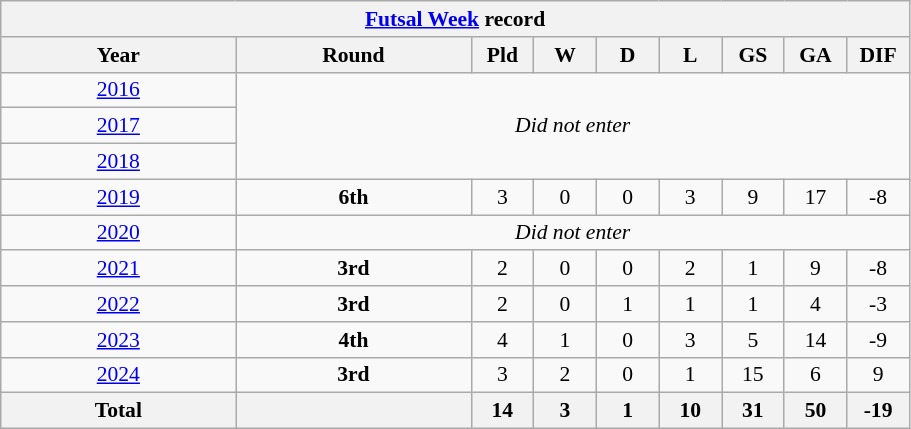<table class="wikitable" style="text-align: center;font-size:90%;">
<tr>
<th colspan=9><a href='#'>Futsal Week</a> record</th>
</tr>
<tr>
<th width=150>Year</th>
<th width=150>Round</th>
<th width=35>Pld</th>
<th width=35>W</th>
<th width=35>D</th>
<th width=35>L</th>
<th width=35>GS</th>
<th width=35>GA</th>
<th width=35>DIF</th>
</tr>
<tr>
<td><a href='#'>2016</a></td>
<td rowspan=3; colspan=8><em>Did not enter</em></td>
</tr>
<tr>
<td><a href='#'>2017</a></td>
</tr>
<tr>
<td><a href='#'>2018</a></td>
</tr>
<tr>
<td> <a href='#'>2019</a></td>
<td><strong>6th</strong></td>
<td>3</td>
<td>0</td>
<td>0</td>
<td>3</td>
<td>9</td>
<td>17</td>
<td>-8</td>
</tr>
<tr>
<td><a href='#'>2020</a></td>
<td rowspan=1; colspan=8><em>Did not enter</em></td>
</tr>
<tr>
<td> <a href='#'>2021</a></td>
<td><strong>3rd</strong></td>
<td>2</td>
<td>0</td>
<td>0</td>
<td>2</td>
<td>1</td>
<td>9</td>
<td>-8</td>
</tr>
<tr>
<td> <a href='#'>2022</a></td>
<td><strong>3rd</strong></td>
<td>2</td>
<td>0</td>
<td>1</td>
<td>1</td>
<td>1</td>
<td>4</td>
<td>-3</td>
</tr>
<tr>
<td> <a href='#'>2023</a></td>
<td><strong>4th</strong></td>
<td>4</td>
<td>1</td>
<td>0</td>
<td>3</td>
<td>5</td>
<td>14</td>
<td>-9</td>
</tr>
<tr>
<td> <a href='#'>2024</a></td>
<td><strong>3rd</strong></td>
<td>3</td>
<td>2</td>
<td>0</td>
<td>1</td>
<td>15</td>
<td>6</td>
<td>9</td>
</tr>
<tr>
<th><strong>Total</strong></th>
<th></th>
<th>14</th>
<th>3</th>
<th>1</th>
<th>10</th>
<th>31</th>
<th>50</th>
<th>-19</th>
</tr>
</table>
